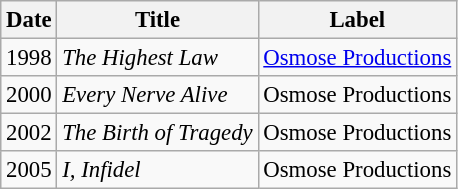<table class="wikitable" style="font-size: 95%;">
<tr>
<th>Date</th>
<th>Title</th>
<th>Label</th>
</tr>
<tr>
<td align="left" valign="center">1998</td>
<td align="left" valign="center"><em>The Highest Law</em></td>
<td align="left" valign="center"><a href='#'>Osmose Productions</a></td>
</tr>
<tr>
<td align="left" valign="center">2000</td>
<td align="left" valign="center"><em>Every Nerve Alive</em></td>
<td align="left" valign="center">Osmose Productions</td>
</tr>
<tr>
<td align="left" valign="center">2002</td>
<td align="left" valign="center"><em>The Birth of Tragedy</em></td>
<td align="left" valign="center">Osmose Productions</td>
</tr>
<tr>
<td align="left" valign="center">2005</td>
<td align="left" valign="center"><em>I, Infidel</em></td>
<td align="left" valign="center">Osmose Productions</td>
</tr>
</table>
